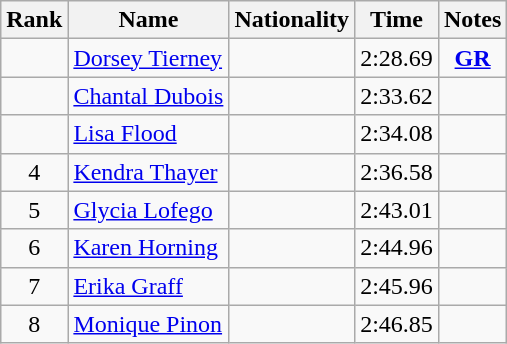<table class="wikitable sortable" style="text-align:center">
<tr>
<th>Rank</th>
<th>Name</th>
<th>Nationality</th>
<th>Time</th>
<th>Notes</th>
</tr>
<tr>
<td></td>
<td align=left><a href='#'>Dorsey Tierney</a></td>
<td align=left></td>
<td>2:28.69</td>
<td><strong><a href='#'>GR</a></strong></td>
</tr>
<tr>
<td></td>
<td align=left><a href='#'>Chantal Dubois</a></td>
<td align=left></td>
<td>2:33.62</td>
<td></td>
</tr>
<tr>
<td></td>
<td align=left><a href='#'>Lisa Flood</a></td>
<td align=left></td>
<td>2:34.08</td>
<td></td>
</tr>
<tr>
<td>4</td>
<td align=left><a href='#'>Kendra Thayer</a></td>
<td align=left></td>
<td>2:36.58</td>
<td></td>
</tr>
<tr>
<td>5</td>
<td align=left><a href='#'>Glycia Lofego</a></td>
<td align=left></td>
<td>2:43.01</td>
<td></td>
</tr>
<tr>
<td>6</td>
<td align=left><a href='#'>Karen Horning</a></td>
<td align=left></td>
<td>2:44.96</td>
<td></td>
</tr>
<tr>
<td>7</td>
<td align=left><a href='#'>Erika Graff</a></td>
<td align=left></td>
<td>2:45.96</td>
<td></td>
</tr>
<tr>
<td>8</td>
<td align=left><a href='#'>Monique Pinon</a></td>
<td align=left></td>
<td>2:46.85</td>
<td></td>
</tr>
</table>
